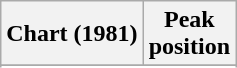<table class="wikitable sortable plainrowheaders" style="text-align:center">
<tr>
<th scope="col">Chart (1981)</th>
<th scope="col">Peak <br>position</th>
</tr>
<tr>
</tr>
<tr>
</tr>
</table>
